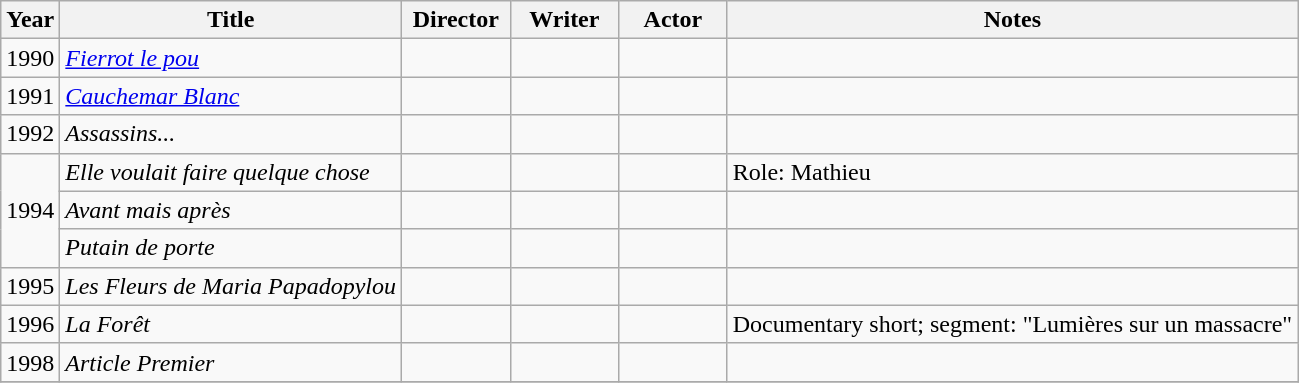<table class="wikitable">
<tr>
<th>Year</th>
<th>Title</th>
<th width=65>Director</th>
<th width=65>Writer</th>
<th width=65>Actor</th>
<th>Notes</th>
</tr>
<tr>
<td>1990</td>
<td><em><a href='#'>Fierrot le pou</a></em></td>
<td></td>
<td></td>
<td></td>
<td></td>
</tr>
<tr>
<td>1991</td>
<td><em><a href='#'>Cauchemar Blanc</a></em></td>
<td></td>
<td></td>
<td></td>
<td></td>
</tr>
<tr>
<td>1992</td>
<td><em>Assassins...</em></td>
<td></td>
<td></td>
<td></td>
<td></td>
</tr>
<tr>
<td rowspan="3">1994</td>
<td><em>Elle voulait faire quelque chose</em></td>
<td></td>
<td></td>
<td></td>
<td>Role: Mathieu</td>
</tr>
<tr>
<td><em>Avant mais après</em></td>
<td></td>
<td></td>
<td></td>
<td></td>
</tr>
<tr>
<td><em>Putain de porte</em></td>
<td></td>
<td></td>
<td></td>
<td></td>
</tr>
<tr>
<td>1995</td>
<td><em>Les Fleurs de Maria Papadopylou</em></td>
<td></td>
<td></td>
<td></td>
<td></td>
</tr>
<tr>
<td>1996</td>
<td><em>La Forêt</em></td>
<td></td>
<td></td>
<td></td>
<td>Documentary short; segment: "Lumières sur un massacre"</td>
</tr>
<tr>
<td>1998</td>
<td><em>Article Premier</em></td>
<td></td>
<td></td>
<td></td>
<td></td>
</tr>
<tr>
</tr>
</table>
